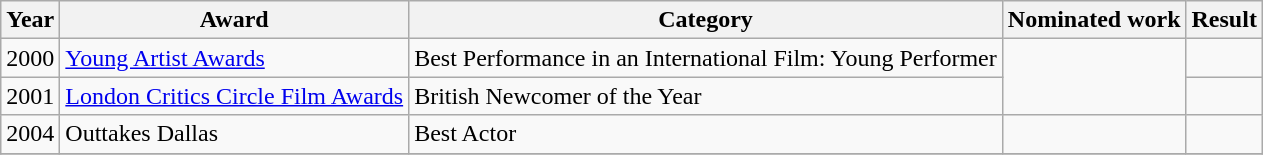<table class="wikitable sortable">
<tr>
<th>Year</th>
<th>Award</th>
<th>Category</th>
<th>Nominated work</th>
<th>Result</th>
</tr>
<tr>
<td>2000</td>
<td><a href='#'>Young Artist Awards</a></td>
<td>Best Performance in an International Film: Young Performer</td>
<td rowspan="2"></td>
<td></td>
</tr>
<tr>
<td>2001</td>
<td><a href='#'>London Critics Circle Film Awards</a></td>
<td>British Newcomer of the Year</td>
<td></td>
</tr>
<tr>
<td>2004</td>
<td>Outtakes Dallas</td>
<td>Best Actor</td>
<td></td>
<td></td>
</tr>
<tr>
</tr>
</table>
